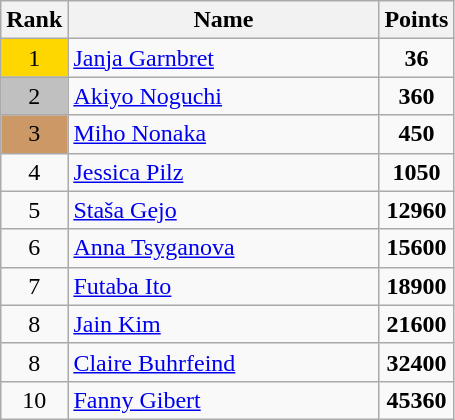<table class="wikitable" style="text-align:center">
<tr>
<th>Rank</th>
<th width="200">Name</th>
<th data-sort-type="number">Points</th>
</tr>
<tr>
<td style="background: gold">1</td>
<td align="left"> <a href='#'>Janja Garnbret</a></td>
<td><strong>36</strong></td>
</tr>
<tr>
<td style="background: silver">2</td>
<td align="left"> <a href='#'>Akiyo Noguchi</a></td>
<td><strong>360</strong></td>
</tr>
<tr>
<td style="background: #cc9966">3</td>
<td align="left"> <a href='#'>Miho Nonaka</a></td>
<td><strong>450</strong></td>
</tr>
<tr>
<td>4</td>
<td align="left"> <a href='#'>Jessica Pilz</a></td>
<td><strong>1050</strong></td>
</tr>
<tr>
<td>5</td>
<td align="left"> <a href='#'>Staša Gejo</a></td>
<td><strong>12960</strong></td>
</tr>
<tr>
<td>6</td>
<td align="left"> <a href='#'>Anna Tsyganova</a></td>
<td><strong>15600</strong></td>
</tr>
<tr>
<td>7</td>
<td align="left"> <a href='#'>Futaba Ito</a></td>
<td><strong>18900</strong></td>
</tr>
<tr>
<td>8</td>
<td align="left"> <a href='#'>Jain Kim</a></td>
<td><strong>21600</strong></td>
</tr>
<tr>
<td>8</td>
<td align="left"> <a href='#'>Claire Buhrfeind</a></td>
<td><strong>32400</strong></td>
</tr>
<tr>
<td>10</td>
<td align="left"> <a href='#'>Fanny Gibert</a></td>
<td><strong>45360</strong></td>
</tr>
</table>
